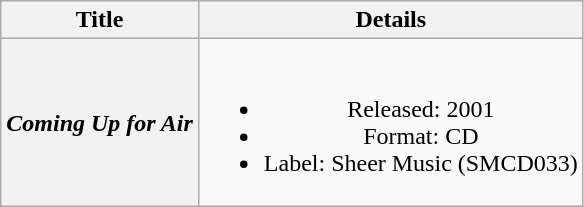<table class="wikitable plainrowheaders" style="text-align:center;" border="1">
<tr>
<th>Title</th>
<th>Details</th>
</tr>
<tr>
<th scope="row"><em>Coming Up for Air</em></th>
<td><br><ul><li>Released: 2001</li><li>Format: CD</li><li>Label: Sheer Music (SMCD033)</li></ul></td>
</tr>
</table>
